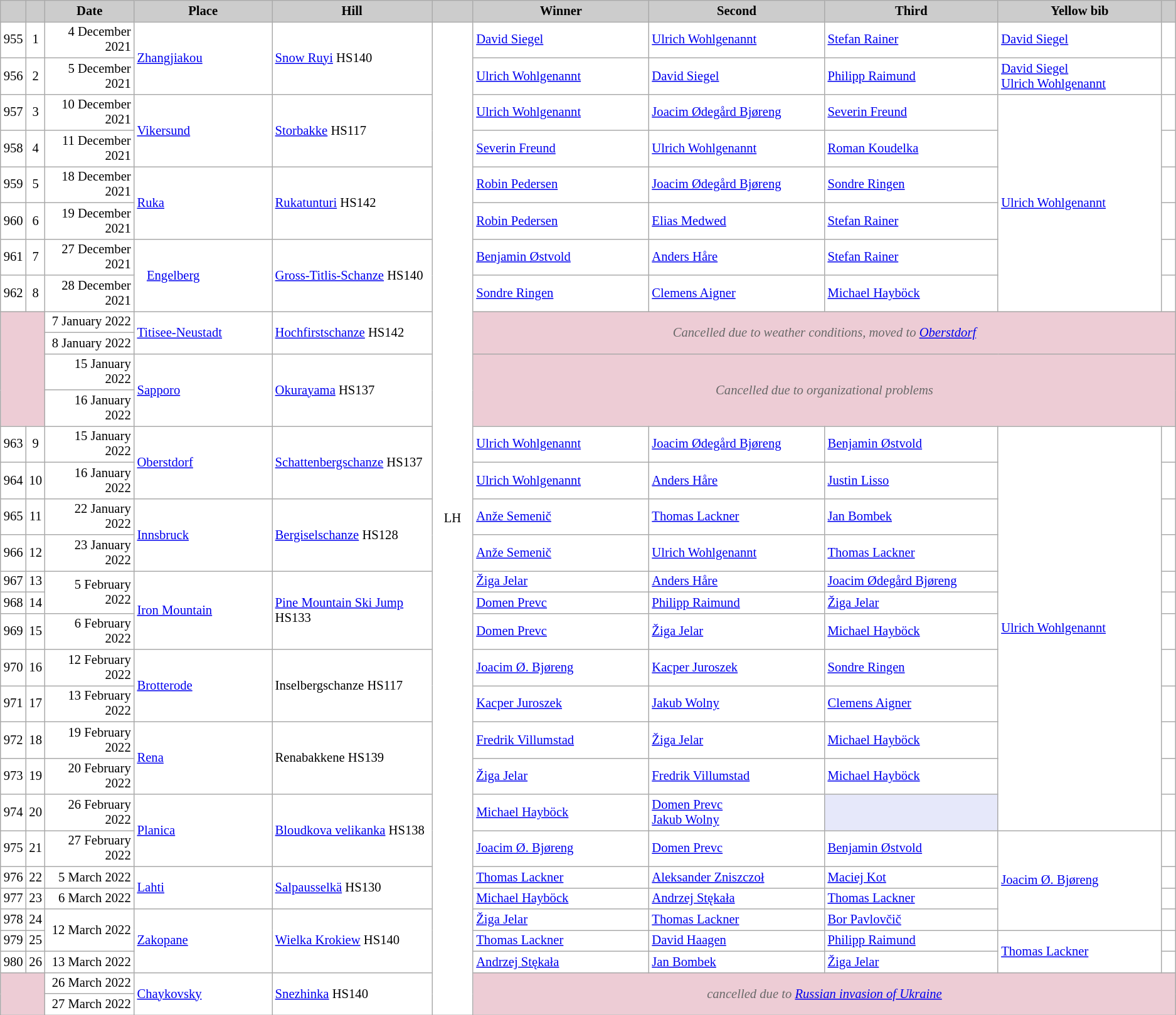<table class="wikitable plainrowheaders" style="background:#fff; font-size:86%; line-height:16px; border:grey solid 1px; border-collapse:collapse;">
<tr style="background:#ccc; text-align:center;">
<th scope="col" style="background:#ccc; width=30 px;"></th>
<th scope="col" style="background:#ccc; width=45 px;"></th>
<th scope="col" style="background:#ccc; width:90px;">Date</th>
<th scope="col" style="background:#ccc; width:150px;">Place</th>
<th scope="col" style="background:#ccc; width:170px;">Hill</th>
<th scope="col" style="background:#ccc; width:40px;"></th>
<th scope="col" style="background:#ccc; width:195px;">Winner</th>
<th scope="col" style="background:#ccc; width:195px;">Second</th>
<th scope="col" style="background:#ccc; width:195px;">Third</th>
<th scope="col" style="background:#ccc; width:180px;">Yellow bib</th>
<th scope="col" style="background:#ccc; width:10px;"></th>
</tr>
<tr>
<td style="text-align:center">955</td>
<td style="text-align:center">1</td>
<td style="text-align:right">4 December 2021</td>
<td rowspan=2> <a href='#'>Zhangjiakou</a></td>
<td rowspan=2><a href='#'>Snow Ruyi</a> HS140</td>
<td rowspan=32 style="text-align:center">LH</td>
<td> <a href='#'>David Siegel</a></td>
<td> <a href='#'>Ulrich Wohlgenannt</a></td>
<td> <a href='#'>Stefan Rainer</a></td>
<td> <a href='#'>David Siegel</a></td>
<td></td>
</tr>
<tr>
<td style="text-align:center">956</td>
<td style="text-align:center">2</td>
<td style="text-align:right">5 December 2021</td>
<td> <a href='#'>Ulrich Wohlgenannt</a></td>
<td> <a href='#'>David Siegel</a></td>
<td> <a href='#'>Philipp Raimund</a></td>
<td> <a href='#'>David Siegel</a><br> <a href='#'>Ulrich Wohlgenannt</a></td>
<td></td>
</tr>
<tr>
<td style="text-align:center">957</td>
<td style="text-align:center">3</td>
<td style="text-align:right">10 December 2021</td>
<td rowspan=2> <a href='#'>Vikersund</a></td>
<td rowspan=2><a href='#'>Storbakke</a> HS117</td>
<td> <a href='#'>Ulrich Wohlgenannt</a></td>
<td> <a href='#'>Joacim Ødegård Bjøreng</a></td>
<td> <a href='#'>Severin Freund</a></td>
<td rowspan=6> <a href='#'>Ulrich Wohlgenannt</a></td>
<td></td>
</tr>
<tr>
<td style="text-align:center">958</td>
<td style="text-align:center">4</td>
<td style="text-align:right">11 December 2021</td>
<td> <a href='#'>Severin Freund</a></td>
<td> <a href='#'>Ulrich Wohlgenannt</a></td>
<td> <a href='#'>Roman Koudelka</a></td>
<td></td>
</tr>
<tr>
<td style="text-align:center">959</td>
<td style="text-align:center">5</td>
<td style="text-align:right">18 December 2021</td>
<td rowspan=2> <a href='#'>Ruka</a></td>
<td rowspan=2><a href='#'>Rukatunturi</a> HS142</td>
<td> <a href='#'>Robin Pedersen</a></td>
<td> <a href='#'>Joacim Ødegård Bjøreng</a></td>
<td> <a href='#'>Sondre Ringen</a></td>
<td></td>
</tr>
<tr>
<td style="text-align:center">960</td>
<td style="text-align:center">6</td>
<td style="text-align:right">19 December 2021</td>
<td> <a href='#'>Robin Pedersen</a></td>
<td> <a href='#'>Elias Medwed</a></td>
<td> <a href='#'>Stefan Rainer</a></td>
<td></td>
</tr>
<tr>
<td style="text-align:center">961</td>
<td style="text-align:center">7</td>
<td style="text-align:right">27 December 2021</td>
<td rowspan=2>   <a href='#'>Engelberg</a></td>
<td rowspan=2><a href='#'>Gross-Titlis-Schanze</a> HS140</td>
<td> <a href='#'>Benjamin Østvold</a></td>
<td> <a href='#'>Anders Håre</a></td>
<td> <a href='#'>Stefan Rainer</a></td>
<td></td>
</tr>
<tr>
<td style="text-align:center">962</td>
<td style="text-align:center">8</td>
<td style="text-align:right">28 December 2021</td>
<td> <a href='#'>Sondre Ringen</a></td>
<td> <a href='#'>Clemens Aigner</a></td>
<td> <a href='#'>Michael Hayböck</a></td>
<td></td>
</tr>
<tr>
<td rowspan="4" align="center" colspan="2" bgcolor="EDCCD5"></td>
<td style="text-align:right">7 January 2022</td>
<td rowspan=2> <a href='#'>Titisee-Neustadt</a></td>
<td rowspan=2><a href='#'>Hochfirstschanze</a> HS142</td>
<td align="center" colspan="5" rowspan="2" bgcolor="EDCCD5" style=color:#696969><em>Cancelled due to weather conditions, moved to <a href='#'>Oberstdorf</a></em></td>
</tr>
<tr>
<td style="text-align:right">8 January 2022</td>
</tr>
<tr>
<td style="text-align:right">15 January 2022</td>
<td rowspan=2> <a href='#'>Sapporo</a></td>
<td rowspan=2><a href='#'>Okurayama</a> HS137</td>
<td align="center" colspan="5" rowspan="2" bgcolor="EDCCD5" style=color:#696969><em>Cancelled due to organizational problems</em></td>
</tr>
<tr>
<td style="text-align:right">16 January 2022</td>
</tr>
<tr>
<td style="text-align:center">963</td>
<td style="text-align:center">9</td>
<td style="text-align:right">15 January 2022</td>
<td rowspan=2> <a href='#'>Oberstdorf</a></td>
<td rowspan=2><a href='#'>Schattenbergschanze</a> HS137</td>
<td> <a href='#'>Ulrich Wohlgenannt</a></td>
<td> <a href='#'>Joacim Ødegård Bjøreng</a></td>
<td> <a href='#'>Benjamin Østvold</a></td>
<td rowspan=12> <a href='#'>Ulrich Wohlgenannt</a></td>
<td></td>
</tr>
<tr>
<td style="text-align:center">964</td>
<td style="text-align:center">10</td>
<td style="text-align:right">16 January 2022</td>
<td> <a href='#'>Ulrich Wohlgenannt</a></td>
<td> <a href='#'>Anders Håre</a></td>
<td> <a href='#'>Justin Lisso</a></td>
<td></td>
</tr>
<tr>
<td style="text-align:center">965</td>
<td style="text-align:center">11</td>
<td style="text-align:right">22 January 2022</td>
<td rowspan=2> <a href='#'>Innsbruck</a></td>
<td rowspan=2><a href='#'>Bergiselschanze</a> HS128</td>
<td> <a href='#'>Anže Semenič</a></td>
<td> <a href='#'>Thomas Lackner</a></td>
<td> <a href='#'>Jan Bombek</a></td>
<td></td>
</tr>
<tr>
<td style="text-align:center">966</td>
<td style="text-align:center">12</td>
<td style="text-align:right">23 January 2022</td>
<td> <a href='#'>Anže Semenič</a></td>
<td> <a href='#'>Ulrich Wohlgenannt</a></td>
<td> <a href='#'>Thomas Lackner</a></td>
<td></td>
</tr>
<tr>
<td style="text-align:center">967</td>
<td style="text-align:center">13</td>
<td rowspan=2 style="text-align:right">5 February 2022</td>
<td rowspan=3> <a href='#'>Iron Mountain</a></td>
<td rowspan=3><a href='#'>Pine Mountain Ski Jump</a> HS133</td>
<td> <a href='#'>Žiga Jelar</a></td>
<td> <a href='#'>Anders Håre</a></td>
<td> <a href='#'>Joacim Ødegård Bjøreng</a></td>
<td></td>
</tr>
<tr>
<td style="text-align:center">968</td>
<td style="text-align:center">14</td>
<td> <a href='#'>Domen Prevc</a></td>
<td> <a href='#'>Philipp Raimund</a></td>
<td> <a href='#'>Žiga Jelar</a></td>
<td></td>
</tr>
<tr>
<td style="text-align:center">969</td>
<td style="text-align:center">15</td>
<td style="text-align:right">6 February 2022</td>
<td> <a href='#'>Domen Prevc</a></td>
<td> <a href='#'>Žiga Jelar</a></td>
<td> <a href='#'>Michael Hayböck</a></td>
<td></td>
</tr>
<tr>
<td style="text-align:center">970</td>
<td style="text-align:center">16</td>
<td style="text-align:right">12 February 2022</td>
<td rowspan=2> <a href='#'>Brotterode</a></td>
<td rowspan=2>Inselbergschanze HS117</td>
<td> <a href='#'>Joacim Ø. Bjøreng</a></td>
<td> <a href='#'>Kacper Juroszek</a></td>
<td> <a href='#'>Sondre Ringen</a></td>
<td></td>
</tr>
<tr>
<td style="text-align:center">971</td>
<td style="text-align:center">17</td>
<td style="text-align:right">13 February 2022</td>
<td> <a href='#'>Kacper Juroszek</a></td>
<td> <a href='#'>Jakub Wolny</a></td>
<td> <a href='#'>Clemens Aigner</a></td>
<td></td>
</tr>
<tr>
<td style="text-align:center">972</td>
<td style="text-align:center">18</td>
<td style="text-align:right">19 February 2022</td>
<td rowspan=2> <a href='#'>Rena</a></td>
<td rowspan=2>Renabakkene HS139</td>
<td> <a href='#'>Fredrik Villumstad</a></td>
<td> <a href='#'>Žiga Jelar</a></td>
<td> <a href='#'>Michael Hayböck</a></td>
<td></td>
</tr>
<tr>
<td style="text-align:center">973</td>
<td style="text-align:center">19</td>
<td style="text-align:right">20 February 2022</td>
<td> <a href='#'>Žiga Jelar</a></td>
<td> <a href='#'>Fredrik Villumstad</a></td>
<td> <a href='#'>Michael Hayböck</a></td>
<td></td>
</tr>
<tr>
<td style="text-align:center">974</td>
<td style="text-align:center">20</td>
<td style="text-align:right">26 February 2022</td>
<td rowspan=2> <a href='#'>Planica</a></td>
<td rowspan=2><a href='#'>Bloudkova velikanka</a> HS138</td>
<td> <a href='#'>Michael Hayböck</a></td>
<td> <a href='#'>Domen Prevc</a><br> <a href='#'>Jakub Wolny</a></td>
<td bgcolor="E6E8FA"></td>
<td></td>
</tr>
<tr>
<td style="text-align:center">975</td>
<td style="text-align:center">21</td>
<td style="text-align:right">27 February 2022</td>
<td> <a href='#'>Joacim Ø. Bjøreng</a></td>
<td> <a href='#'>Domen Prevc</a></td>
<td> <a href='#'>Benjamin Østvold</a></td>
<td rowspan=4> <a href='#'>Joacim Ø. Bjøreng</a></td>
<td></td>
</tr>
<tr>
<td style="text-align:center">976</td>
<td style="text-align:center">22</td>
<td style="text-align:right">5 March 2022</td>
<td rowspan=2> <a href='#'>Lahti</a></td>
<td rowspan=2><a href='#'>Salpausselkä</a> HS130</td>
<td> <a href='#'>Thomas Lackner</a></td>
<td> <a href='#'>Aleksander Zniszczoł</a></td>
<td> <a href='#'>Maciej Kot</a></td>
<td></td>
</tr>
<tr>
<td style="text-align:center">977</td>
<td style="text-align:center">23</td>
<td style="text-align:right">6 March 2022</td>
<td> <a href='#'>Michael Hayböck</a></td>
<td> <a href='#'>Andrzej Stękała</a></td>
<td> <a href='#'>Thomas Lackner</a></td>
<td></td>
</tr>
<tr>
<td style="text-align:center">978</td>
<td style="text-align:center">24</td>
<td rowspan=2 style="text-align:right">12 March 2022</td>
<td rowspan=3> <a href='#'>Zakopane</a></td>
<td rowspan=3><a href='#'>Wielka Krokiew</a> HS140</td>
<td> <a href='#'>Žiga Jelar</a></td>
<td> <a href='#'>Thomas Lackner</a></td>
<td> <a href='#'>Bor Pavlovčič</a></td>
<td></td>
</tr>
<tr>
<td style="text-align:center">979</td>
<td style="text-align:center">25</td>
<td> <a href='#'>Thomas Lackner</a></td>
<td> <a href='#'>David Haagen</a></td>
<td> <a href='#'>Philipp Raimund</a></td>
<td rowspan=2> <a href='#'>Thomas Lackner</a></td>
<td></td>
</tr>
<tr>
<td style="text-align:center">980</td>
<td style="text-align:center">26</td>
<td style="text-align:right">13 March 2022</td>
<td> <a href='#'>Andrzej Stękała</a></td>
<td> <a href='#'>Jan Bombek</a></td>
<td> <a href='#'>Žiga Jelar</a></td>
<td></td>
</tr>
<tr>
<td rowspan="2" align="center" colspan="2" bgcolor="EDCCD5"></td>
<td style="text-align:right">26 March 2022</td>
<td rowspan=2> <a href='#'>Chaykovsky</a></td>
<td rowspan=2><a href='#'>Snezhinka</a> HS140</td>
<td align="center" colspan="6" rowspan="2" bgcolor="EDCCD5" style=color:#696969><em>cancelled due to <a href='#'>Russian invasion of Ukraine</a></em></td>
</tr>
<tr>
<td style="text-align:right">27 March 2022</td>
</tr>
</table>
